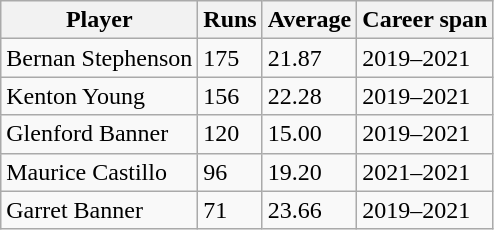<table class="wikitable">
<tr>
<th>Player</th>
<th>Runs</th>
<th>Average</th>
<th>Career span</th>
</tr>
<tr>
<td>Bernan Stephenson</td>
<td>175</td>
<td>21.87</td>
<td>2019–2021</td>
</tr>
<tr>
<td>Kenton Young</td>
<td>156</td>
<td>22.28</td>
<td>2019–2021</td>
</tr>
<tr>
<td>Glenford Banner</td>
<td>120</td>
<td>15.00</td>
<td>2019–2021</td>
</tr>
<tr>
<td>Maurice Castillo</td>
<td>96</td>
<td>19.20</td>
<td>2021–2021</td>
</tr>
<tr>
<td>Garret Banner</td>
<td>71</td>
<td>23.66</td>
<td>2019–2021</td>
</tr>
</table>
